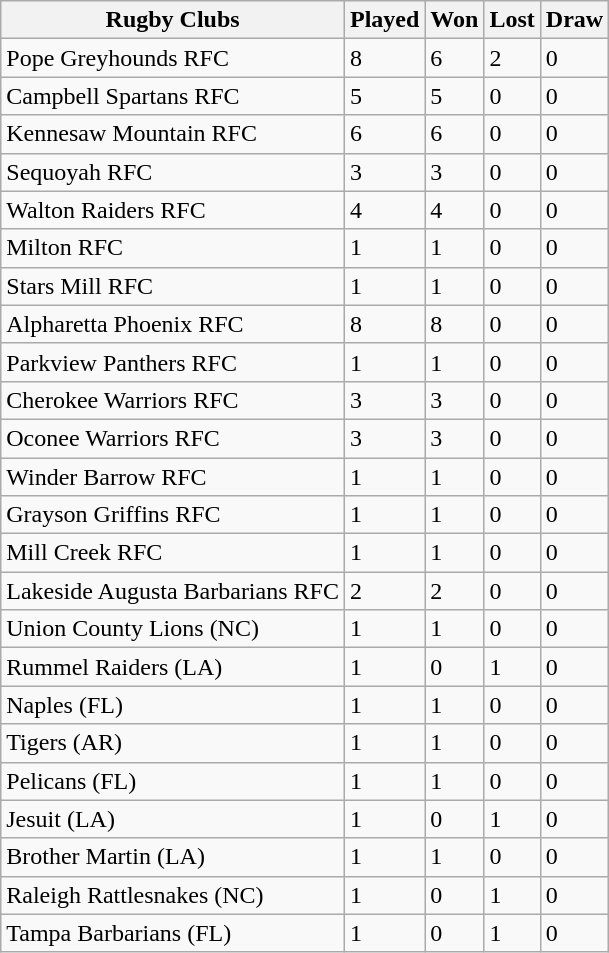<table class="wikitable">
<tr>
<th>Rugby Clubs</th>
<th>Played</th>
<th>Won</th>
<th>Lost</th>
<th>Draw</th>
</tr>
<tr>
<td>Pope Greyhounds RFC</td>
<td>8</td>
<td>6</td>
<td>2</td>
<td>0</td>
</tr>
<tr>
<td>Campbell Spartans RFC</td>
<td>5</td>
<td>5</td>
<td>0</td>
<td>0</td>
</tr>
<tr>
<td>Kennesaw Mountain RFC</td>
<td>6</td>
<td>6</td>
<td>0</td>
<td>0</td>
</tr>
<tr>
<td>Sequoyah RFC</td>
<td>3</td>
<td>3</td>
<td>0</td>
<td>0</td>
</tr>
<tr>
<td>Walton Raiders RFC</td>
<td>4</td>
<td>4</td>
<td>0</td>
<td>0</td>
</tr>
<tr>
<td>Milton RFC</td>
<td>1</td>
<td>1</td>
<td>0</td>
<td>0</td>
</tr>
<tr>
<td>Stars Mill RFC</td>
<td>1</td>
<td>1</td>
<td>0</td>
<td>0</td>
</tr>
<tr>
<td>Alpharetta Phoenix RFC</td>
<td>8</td>
<td>8</td>
<td>0</td>
<td>0</td>
</tr>
<tr>
<td>Parkview Panthers RFC</td>
<td>1</td>
<td>1</td>
<td>0</td>
<td>0</td>
</tr>
<tr>
<td>Cherokee Warriors RFC</td>
<td>3</td>
<td>3</td>
<td>0</td>
<td>0</td>
</tr>
<tr>
<td>Oconee Warriors RFC</td>
<td>3</td>
<td>3</td>
<td>0</td>
<td>0</td>
</tr>
<tr>
<td>Winder Barrow RFC</td>
<td>1</td>
<td>1</td>
<td>0</td>
<td>0</td>
</tr>
<tr>
<td>Grayson Griffins RFC</td>
<td>1</td>
<td>1</td>
<td>0</td>
<td>0</td>
</tr>
<tr>
<td>Mill Creek RFC</td>
<td>1</td>
<td>1</td>
<td>0</td>
<td>0</td>
</tr>
<tr>
<td>Lakeside Augusta Barbarians RFC</td>
<td>2</td>
<td>2</td>
<td>0</td>
<td>0</td>
</tr>
<tr>
<td>Union County Lions (NC)</td>
<td>1</td>
<td>1</td>
<td>0</td>
<td>0</td>
</tr>
<tr>
<td>Rummel Raiders (LA)</td>
<td>1</td>
<td>0</td>
<td>1</td>
<td>0</td>
</tr>
<tr>
<td>Naples (FL)</td>
<td>1</td>
<td>1</td>
<td>0</td>
<td>0</td>
</tr>
<tr>
<td>Tigers (AR)</td>
<td>1</td>
<td>1</td>
<td>0</td>
<td>0</td>
</tr>
<tr>
<td>Pelicans (FL)</td>
<td>1</td>
<td>1</td>
<td>0</td>
<td>0</td>
</tr>
<tr>
<td>Jesuit (LA)</td>
<td>1</td>
<td>0</td>
<td>1</td>
<td>0</td>
</tr>
<tr>
<td>Brother Martin (LA)</td>
<td>1</td>
<td>1</td>
<td>0</td>
<td>0</td>
</tr>
<tr>
<td>Raleigh Rattlesnakes (NC)</td>
<td>1</td>
<td>0</td>
<td>1</td>
<td>0</td>
</tr>
<tr>
<td>Tampa Barbarians (FL)</td>
<td>1</td>
<td>0</td>
<td>1</td>
<td>0</td>
</tr>
</table>
